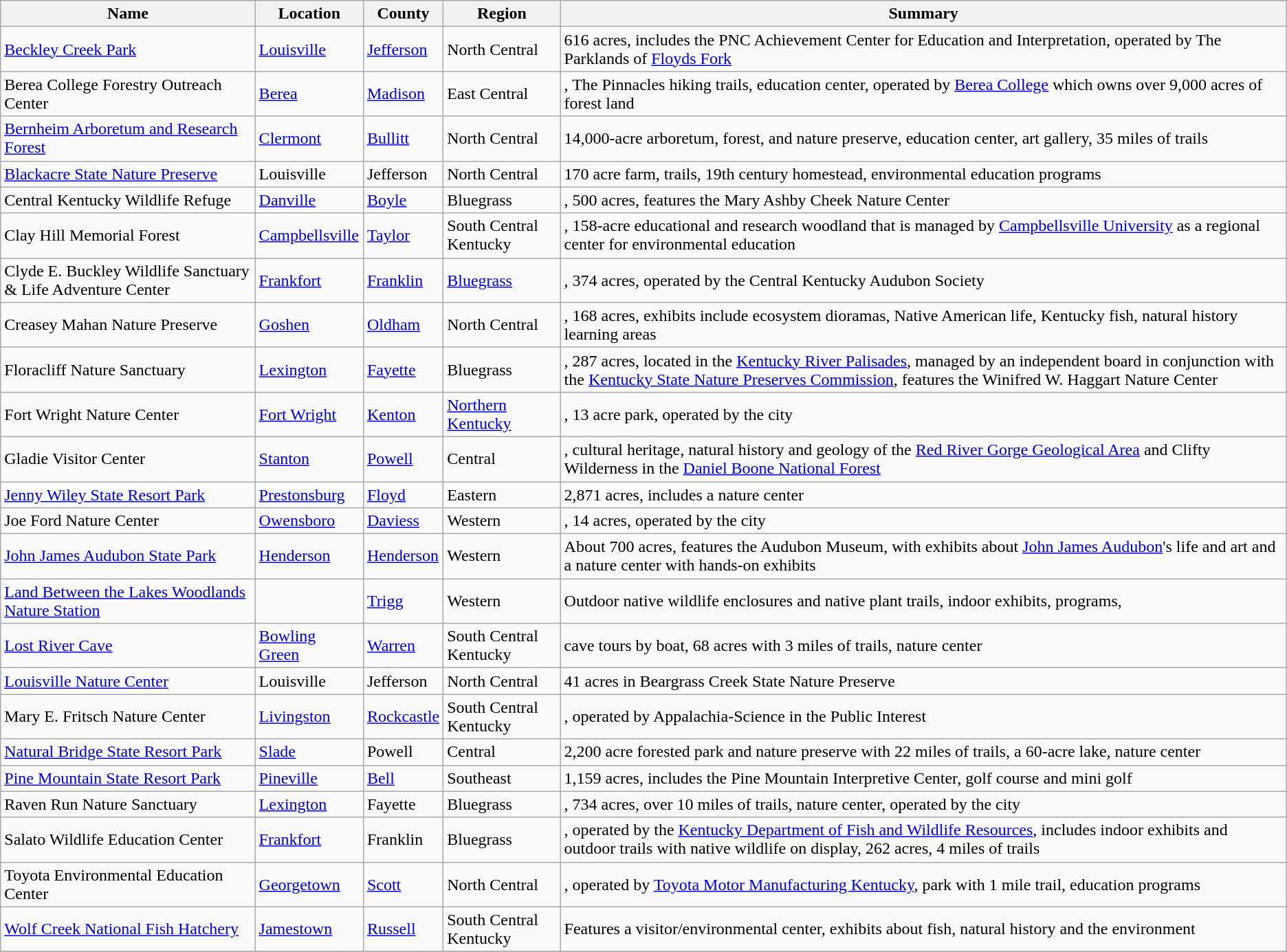<table class="wikitable sortable">
<tr>
<th>Name</th>
<th>Location</th>
<th>County</th>
<th>Region</th>
<th>Summary</th>
</tr>
<tr>
<td><a href='#'>Beckley Creek Park</a></td>
<td><a href='#'>Louisville</a></td>
<td><a href='#'>Jefferson</a></td>
<td>North Central</td>
<td>616 acres, includes the PNC Achievement Center for Education and Interpretation, operated by The Parklands of <a href='#'>Floyds Fork</a></td>
</tr>
<tr>
<td>Berea College Forestry Outreach Center</td>
<td><a href='#'>Berea</a></td>
<td><a href='#'>Madison</a></td>
<td>East Central</td>
<td>, The Pinnacles hiking trails, education center, operated by <a href='#'>Berea College</a> which owns over 9,000 acres of forest land</td>
</tr>
<tr>
<td><a href='#'>Bernheim Arboretum and Research Forest</a></td>
<td><a href='#'>Clermont</a></td>
<td><a href='#'>Bullitt</a></td>
<td>North Central</td>
<td>14,000-acre arboretum, forest, and nature preserve, education center, art gallery, 35 miles of trails</td>
</tr>
<tr>
<td><a href='#'>Blackacre State Nature Preserve</a></td>
<td>Louisville</td>
<td>Jefferson</td>
<td>North Central</td>
<td>170 acre farm, trails, 19th century homestead, environmental education programs</td>
</tr>
<tr>
<td>Central Kentucky Wildlife Refuge</td>
<td><a href='#'>Danville</a></td>
<td><a href='#'>Boyle</a></td>
<td>Bluegrass</td>
<td>, 500 acres, features the Mary Ashby Cheek Nature Center</td>
</tr>
<tr>
<td>Clay Hill Memorial Forest</td>
<td><a href='#'>Campbellsville</a></td>
<td><a href='#'>Taylor</a></td>
<td>South Central Kentucky</td>
<td>, 158-acre educational and research woodland that is managed by <a href='#'>Campbellsville University</a> as a regional center for environmental education</td>
</tr>
<tr>
<td>Clyde E. Buckley Wildlife Sanctuary & Life Adventure Center</td>
<td><a href='#'>Frankfort</a></td>
<td><a href='#'>Franklin</a></td>
<td><a href='#'>Bluegrass</a></td>
<td>, 374 acres, operated by the Central Kentucky Audubon Society</td>
</tr>
<tr>
<td>Creasey Mahan Nature Preserve</td>
<td><a href='#'>Goshen</a></td>
<td><a href='#'>Oldham</a></td>
<td>North Central</td>
<td>, 168 acres, exhibits include ecosystem dioramas, Native American life, Kentucky fish, natural history learning areas</td>
</tr>
<tr>
<td>Floracliff Nature Sanctuary</td>
<td><a href='#'>Lexington</a></td>
<td><a href='#'>Fayette</a></td>
<td>Bluegrass</td>
<td>, 287 acres, located in the <a href='#'>Kentucky River Palisades</a>, managed by an independent board in conjunction with the <a href='#'>Kentucky State Nature Preserves Commission</a>, features the Winifred W. Haggart Nature Center</td>
</tr>
<tr>
<td>Fort Wright Nature Center</td>
<td><a href='#'>Fort Wright</a></td>
<td><a href='#'>Kenton</a></td>
<td><a href='#'>Northern Kentucky</a></td>
<td>, 13 acre park, operated by the city</td>
</tr>
<tr>
<td>Gladie Visitor Center</td>
<td><a href='#'>Stanton</a></td>
<td><a href='#'>Powell</a></td>
<td>Central</td>
<td>, cultural heritage, natural history and geology of the <a href='#'>Red River Gorge Geological Area</a> and Clifty Wilderness in the <a href='#'>Daniel Boone National Forest</a></td>
</tr>
<tr>
<td><a href='#'>Jenny Wiley State Resort Park</a></td>
<td><a href='#'>Prestonsburg</a></td>
<td><a href='#'>Floyd</a></td>
<td>Eastern</td>
<td>2,871 acres, includes a nature center</td>
</tr>
<tr>
<td>Joe Ford Nature Center</td>
<td><a href='#'>Owensboro</a></td>
<td><a href='#'>Daviess</a></td>
<td>Western</td>
<td>, 14 acres, operated by the city</td>
</tr>
<tr>
<td><a href='#'>John James Audubon State Park</a></td>
<td><a href='#'>Henderson</a></td>
<td><a href='#'>Henderson</a></td>
<td>Western</td>
<td>About 700 acres, features the Audubon Museum, with exhibits about <a href='#'>John James Audubon</a>'s life and art and a nature center with hands-on exhibits</td>
</tr>
<tr>
<td><a href='#'>Land Between the Lakes Woodlands Nature Station</a></td>
<td></td>
<td><a href='#'>Trigg</a></td>
<td>Western</td>
<td>Outdoor native wildlife enclosures and native plant trails, indoor exhibits, programs, </td>
</tr>
<tr>
<td><a href='#'>Lost River Cave</a></td>
<td><a href='#'>Bowling Green</a></td>
<td><a href='#'>Warren</a></td>
<td>South Central Kentucky</td>
<td>cave tours by boat, 68 acres with 3 miles of trails, nature center</td>
</tr>
<tr>
<td><a href='#'>Louisville Nature Center</a></td>
<td>Louisville</td>
<td>Jefferson</td>
<td>North Central</td>
<td>41 acres in Beargrass Creek State Nature Preserve</td>
</tr>
<tr>
<td>Mary E. Fritsch Nature Center</td>
<td><a href='#'>Livingston</a></td>
<td><a href='#'>Rockcastle</a></td>
<td>South Central Kentucky</td>
<td>, operated by Appalachia-Science in the Public Interest</td>
</tr>
<tr>
<td><a href='#'>Natural Bridge State Resort Park</a></td>
<td><a href='#'>Slade</a></td>
<td>Powell</td>
<td>Central</td>
<td>2,200 acre forested park and nature preserve with 22 miles of trails, a 60-acre lake, nature center</td>
</tr>
<tr>
<td><a href='#'>Pine Mountain State Resort Park</a></td>
<td><a href='#'>Pineville</a></td>
<td><a href='#'>Bell</a></td>
<td>Southeast</td>
<td>1,159 acres, includes the Pine Mountain Interpretive Center, golf course and mini golf</td>
</tr>
<tr>
<td>Raven Run Nature Sanctuary</td>
<td><a href='#'>Lexington</a></td>
<td>Fayette</td>
<td>Bluegrass</td>
<td>, 734 acres, over 10 miles of trails, nature center, operated by the city</td>
</tr>
<tr>
<td>Salato Wildlife Education Center</td>
<td><a href='#'>Frankfort</a></td>
<td>Franklin</td>
<td>Bluegrass</td>
<td>, operated by the <a href='#'>Kentucky Department of Fish and Wildlife Resources</a>, includes indoor exhibits and outdoor trails with native wildlife on display, 262 acres, 4 miles of trails</td>
</tr>
<tr>
<td>Toyota Environmental Education Center</td>
<td><a href='#'>Georgetown</a></td>
<td><a href='#'>Scott</a></td>
<td>North Central</td>
<td>, operated by <a href='#'>Toyota Motor Manufacturing Kentucky</a>, park with 1 mile trail, education programs</td>
</tr>
<tr>
<td><a href='#'>Wolf Creek National Fish Hatchery</a></td>
<td><a href='#'>Jamestown</a></td>
<td><a href='#'>Russell</a></td>
<td>South Central Kentucky</td>
<td>Features a visitor/environmental center, exhibits about fish, natural history and the environment</td>
</tr>
<tr>
</tr>
</table>
